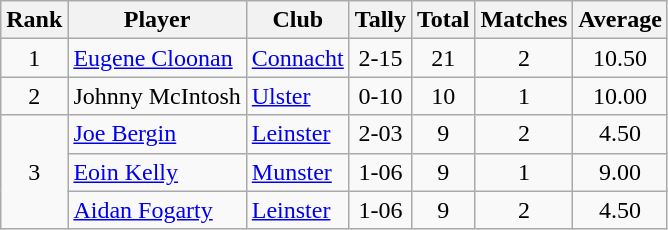<table class="wikitable">
<tr>
<th>Rank</th>
<th>Player</th>
<th>Club</th>
<th>Tally</th>
<th>Total</th>
<th>Matches</th>
<th>Average</th>
</tr>
<tr>
<td rowspan=1 align=center>1</td>
<td><a href='#'>Eugene Cloonan</a></td>
<td><a href='#'>Connacht</a></td>
<td align=center>2-15</td>
<td align=center>21</td>
<td align=center>2</td>
<td align=center>10.50</td>
</tr>
<tr>
<td rowspan=1 align=center>2</td>
<td>Johnny McIntosh</td>
<td><a href='#'>Ulster</a></td>
<td align=center>0-10</td>
<td align=center>10</td>
<td align=center>1</td>
<td align=center>10.00</td>
</tr>
<tr>
<td rowspan=3 align=center>3</td>
<td><a href='#'>Joe Bergin</a></td>
<td><a href='#'>Leinster</a></td>
<td align=center>2-03</td>
<td align=center>9</td>
<td align=center>2</td>
<td align=center>4.50</td>
</tr>
<tr>
<td><a href='#'>Eoin Kelly</a></td>
<td><a href='#'>Munster</a></td>
<td align=center>1-06</td>
<td align=center>9</td>
<td align=center>1</td>
<td align=center>9.00</td>
</tr>
<tr>
<td><a href='#'>Aidan Fogarty</a></td>
<td><a href='#'>Leinster</a></td>
<td align=center>1-06</td>
<td align=center>9</td>
<td align=center>2</td>
<td align=center>4.50</td>
</tr>
</table>
